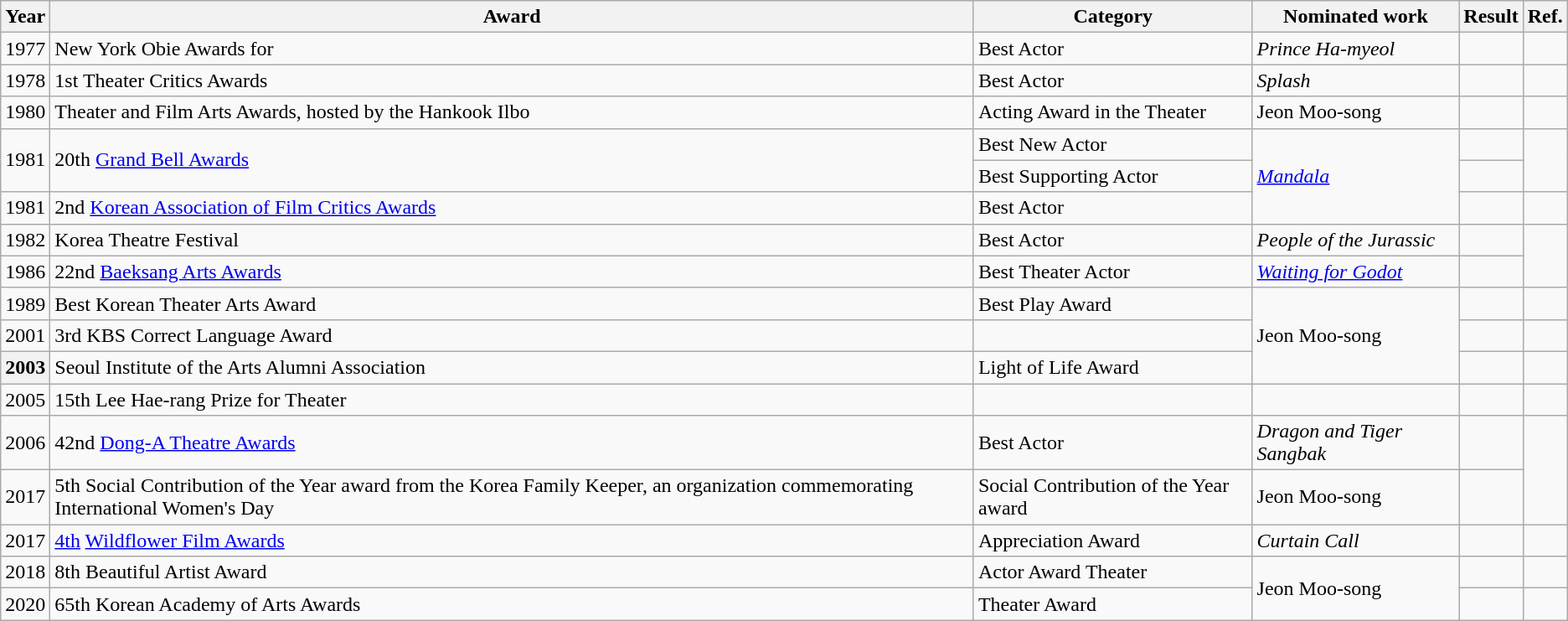<table class="wikitable sortable plainrowheaders">
<tr>
<th>Year</th>
<th>Award</th>
<th>Category</th>
<th>Nominated work</th>
<th>Result</th>
<th>Ref.</th>
</tr>
<tr>
<td>1977</td>
<td>New York Obie Awards for</td>
<td>Best Actor</td>
<td><em>Prince Ha-myeol</em></td>
<td></td>
<td></td>
</tr>
<tr>
<td>1978</td>
<td>1st Theater Critics Awards</td>
<td>Best Actor</td>
<td><em>Splash</em></td>
<td></td>
<td></td>
</tr>
<tr>
<td>1980</td>
<td>Theater and Film Arts Awards, hosted by the Hankook Ilbo</td>
<td>Acting Award in the Theater</td>
<td>Jeon Moo-song</td>
<td></td>
<td></td>
</tr>
<tr>
<td rowspan="2">1981</td>
<td rowspan="2">20th <a href='#'>Grand Bell Awards</a></td>
<td>Best New Actor</td>
<td rowspan="3"><em><a href='#'>Mandala</a></em></td>
<td></td>
<td rowspan="2"></td>
</tr>
<tr>
<td>Best Supporting Actor</td>
<td></td>
</tr>
<tr>
<td>1981</td>
<td>2nd <a href='#'>Korean Association of Film Critics Awards</a></td>
<td>Best Actor</td>
<td></td>
<td></td>
</tr>
<tr>
<td>1982</td>
<td>Korea Theatre Festival</td>
<td>Best Actor</td>
<td><em>People of the Jurassic</em></td>
<td></td>
<td rowspan="2"></td>
</tr>
<tr>
<td>1986</td>
<td>22nd <a href='#'>Baeksang Arts Awards</a></td>
<td>Best Theater Actor</td>
<td><em><a href='#'>Waiting for Godot</a></em></td>
<td></td>
</tr>
<tr>
<td>1989</td>
<td>Best Korean Theater Arts Award</td>
<td>Best Play Award</td>
<td rowspan="3">Jeon Moo-song</td>
<td></td>
<td></td>
</tr>
<tr>
<td>2001</td>
<td>3rd KBS Correct Language Award</td>
<td></td>
<td></td>
<td></td>
</tr>
<tr>
<th scope="row" rowspan="1">2003</th>
<td>Seoul Institute of the Arts Alumni Association</td>
<td>Light of Life Award</td>
<td></td>
<td style="text-align:center"></td>
</tr>
<tr>
<td>2005</td>
<td>15th Lee Hae-rang Prize for Theater</td>
<td></td>
<td></td>
<td></td>
<td></td>
</tr>
<tr>
<td>2006</td>
<td>42nd <a href='#'>Dong-A Theatre Awards</a></td>
<td>Best Actor</td>
<td><em>Dragon and Tiger Sangbak</em></td>
<td></td>
<td rowspan="2"></td>
</tr>
<tr>
<td>2017</td>
<td>5th Social Contribution of the Year award from the Korea Family Keeper, an organization commemorating International Women's Day</td>
<td>Social Contribution of the Year award</td>
<td>Jeon Moo-song</td>
<td></td>
</tr>
<tr>
<td>2017</td>
<td><a href='#'>4th</a> <a href='#'>Wildflower Film Awards</a></td>
<td>Appreciation Award</td>
<td><em>Curtain Call</em></td>
<td></td>
<td></td>
</tr>
<tr>
<td>2018</td>
<td>8th Beautiful Artist Award</td>
<td>Actor Award Theater</td>
<td rowspan="2">Jeon Moo-song</td>
<td></td>
<td></td>
</tr>
<tr>
<td>2020</td>
<td>65th Korean Academy of Arts Awards</td>
<td>Theater Award</td>
<td></td>
<td></td>
</tr>
</table>
